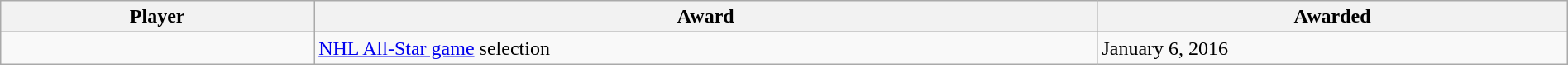<table class="wikitable sortable" style="width:100%;">
<tr>
<th style="width:20%;">Player</th>
<th style="width:50%;">Award</th>
<th style="width:30%;" data-sort-type="date">Awarded</th>
</tr>
<tr>
<td></td>
<td><a href='#'>NHL All-Star game</a> selection</td>
<td>January 6, 2016</td>
</tr>
</table>
